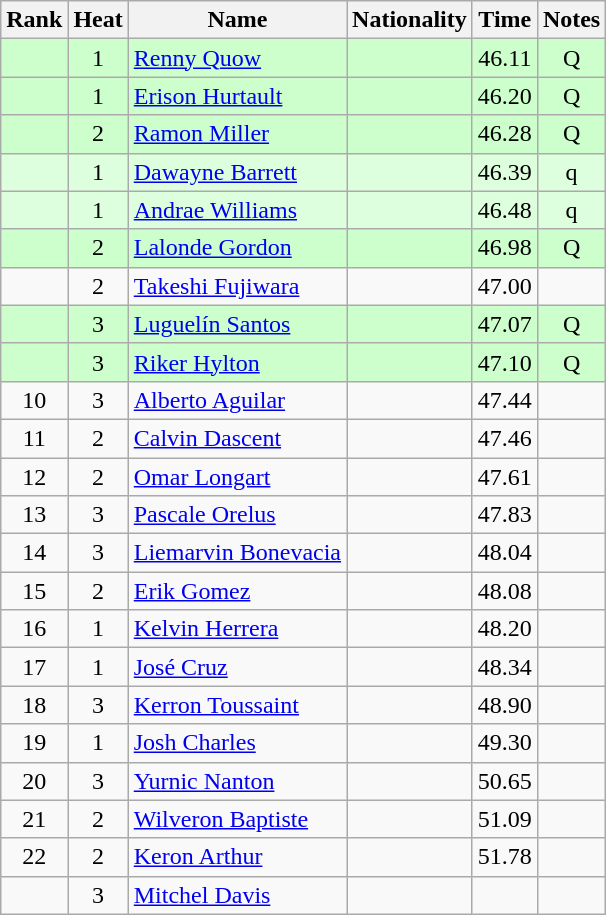<table class="wikitable sortable" style="text-align:center">
<tr>
<th>Rank</th>
<th>Heat</th>
<th>Name</th>
<th>Nationality</th>
<th>Time</th>
<th>Notes</th>
</tr>
<tr bgcolor=ccffcc>
<td></td>
<td>1</td>
<td align=left><a href='#'>Renny Quow</a></td>
<td align=left></td>
<td>46.11</td>
<td>Q</td>
</tr>
<tr bgcolor=ccffcc>
<td></td>
<td>1</td>
<td align=left><a href='#'>Erison Hurtault</a></td>
<td align=left></td>
<td>46.20</td>
<td>Q</td>
</tr>
<tr bgcolor=ccffcc>
<td></td>
<td>2</td>
<td align=left><a href='#'>Ramon Miller</a></td>
<td align=left></td>
<td>46.28</td>
<td>Q</td>
</tr>
<tr bgcolor=ddffdd>
<td></td>
<td>1</td>
<td align=left><a href='#'>Dawayne Barrett</a></td>
<td align=left></td>
<td>46.39</td>
<td>q</td>
</tr>
<tr bgcolor=ddffdd>
<td></td>
<td>1</td>
<td align=left><a href='#'>Andrae Williams</a></td>
<td align=left></td>
<td>46.48</td>
<td>q</td>
</tr>
<tr bgcolor=ccffcc>
<td></td>
<td>2</td>
<td align=left><a href='#'>Lalonde Gordon</a></td>
<td align=left></td>
<td>46.98</td>
<td>Q</td>
</tr>
<tr>
<td></td>
<td>2</td>
<td align=left><a href='#'>Takeshi Fujiwara</a></td>
<td align=left></td>
<td>47.00</td>
<td></td>
</tr>
<tr bgcolor=ccffcc>
<td></td>
<td>3</td>
<td align=left><a href='#'>Luguelín Santos</a></td>
<td align=left></td>
<td>47.07</td>
<td>Q</td>
</tr>
<tr bgcolor=ccffcc>
<td></td>
<td>3</td>
<td align=left><a href='#'>Riker Hylton</a></td>
<td align=left></td>
<td>47.10</td>
<td>Q</td>
</tr>
<tr>
<td>10</td>
<td>3</td>
<td align=left><a href='#'>Alberto Aguilar</a></td>
<td align=left></td>
<td>47.44</td>
<td></td>
</tr>
<tr>
<td>11</td>
<td>2</td>
<td align=left><a href='#'>Calvin Dascent</a></td>
<td align=left></td>
<td>47.46</td>
<td></td>
</tr>
<tr>
<td>12</td>
<td>2</td>
<td align=left><a href='#'>Omar Longart</a></td>
<td align=left></td>
<td>47.61</td>
<td></td>
</tr>
<tr>
<td>13</td>
<td>3</td>
<td align=left><a href='#'>Pascale Orelus</a></td>
<td align=left></td>
<td>47.83</td>
<td></td>
</tr>
<tr>
<td>14</td>
<td>3</td>
<td align=left><a href='#'>Liemarvin Bonevacia</a></td>
<td align=left></td>
<td>48.04</td>
<td></td>
</tr>
<tr>
<td>15</td>
<td>2</td>
<td align=left><a href='#'>Erik Gomez</a></td>
<td align=left></td>
<td>48.08</td>
<td></td>
</tr>
<tr>
<td>16</td>
<td>1</td>
<td align=left><a href='#'>Kelvin Herrera</a></td>
<td align=left></td>
<td>48.20</td>
<td></td>
</tr>
<tr>
<td>17</td>
<td>1</td>
<td align=left><a href='#'>José Cruz</a></td>
<td align=left></td>
<td>48.34</td>
<td></td>
</tr>
<tr>
<td>18</td>
<td>3</td>
<td align=left><a href='#'>Kerron Toussaint</a></td>
<td align=left></td>
<td>48.90</td>
<td></td>
</tr>
<tr>
<td>19</td>
<td>1</td>
<td align=left><a href='#'>Josh Charles</a></td>
<td align=left></td>
<td>49.30</td>
<td></td>
</tr>
<tr>
<td>20</td>
<td>3</td>
<td align=left><a href='#'>Yurnic Nanton</a></td>
<td align=left></td>
<td>50.65</td>
<td></td>
</tr>
<tr>
<td>21</td>
<td>2</td>
<td align=left><a href='#'>Wilveron Baptiste</a></td>
<td align=left></td>
<td>51.09</td>
<td></td>
</tr>
<tr>
<td>22</td>
<td>2</td>
<td align=left><a href='#'>Keron Arthur</a></td>
<td align=left></td>
<td>51.78</td>
<td></td>
</tr>
<tr>
<td></td>
<td>3</td>
<td align=left><a href='#'>Mitchel Davis</a></td>
<td align=left></td>
<td></td>
<td></td>
</tr>
</table>
